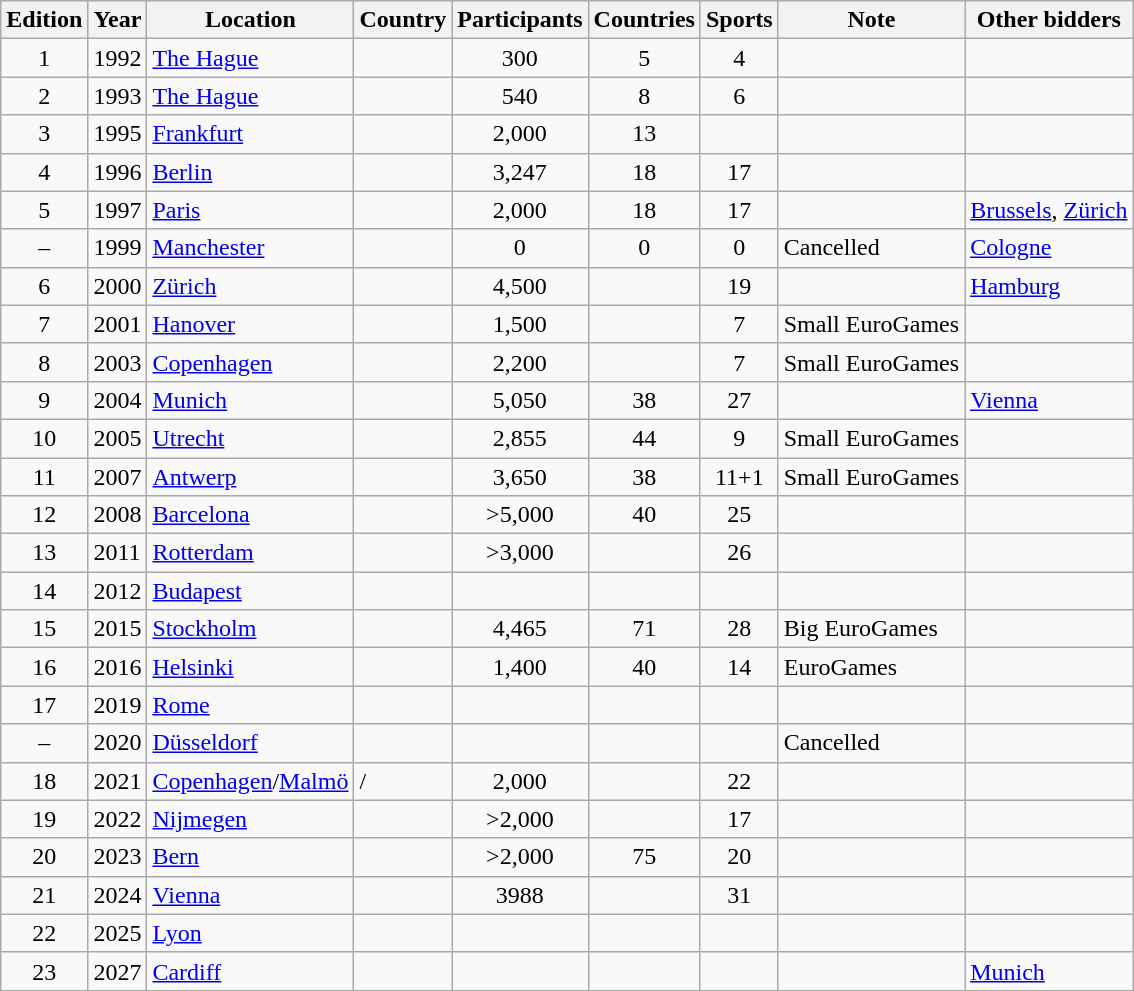<table class="wikitable sortable mw-collapsible">
<tr>
<th>Edition</th>
<th>Year</th>
<th>Location</th>
<th>Country</th>
<th>Participants</th>
<th>Countries</th>
<th>Sports</th>
<th>Note</th>
<th>Other bidders</th>
</tr>
<tr>
<td align="center">1</td>
<td>1992</td>
<td><a href='#'>The Hague</a></td>
<td></td>
<td align="center">300</td>
<td align="center">5</td>
<td align="center">4</td>
<td></td>
<td></td>
</tr>
<tr>
<td align="center">2</td>
<td>1993</td>
<td><a href='#'>The Hague</a></td>
<td></td>
<td align="center">540</td>
<td align="center">8</td>
<td align="center">6</td>
<td></td>
<td></td>
</tr>
<tr>
<td align="center">3</td>
<td>1995</td>
<td><a href='#'>Frankfurt</a></td>
<td></td>
<td align="center">2,000</td>
<td align="center">13</td>
<td></td>
<td></td>
<td></td>
</tr>
<tr>
<td align="center">4</td>
<td>1996</td>
<td><a href='#'>Berlin</a></td>
<td></td>
<td align="center">3,247</td>
<td align="center">18</td>
<td align="center">17</td>
<td></td>
<td></td>
</tr>
<tr>
<td align="center">5</td>
<td>1997</td>
<td><a href='#'>Paris</a></td>
<td></td>
<td align="center">2,000</td>
<td align="center">18</td>
<td align="center">17</td>
<td></td>
<td><a href='#'>Brussels</a>, <a href='#'>Zürich</a></td>
</tr>
<tr>
<td align="center">–</td>
<td>1999</td>
<td><a href='#'>Manchester</a></td>
<td></td>
<td align="center">0</td>
<td align="center">0</td>
<td align="center">0</td>
<td>Cancelled</td>
<td><a href='#'>Cologne</a></td>
</tr>
<tr>
<td align="center">6</td>
<td>2000</td>
<td><a href='#'>Zürich</a></td>
<td></td>
<td align="center">4,500</td>
<td></td>
<td align="center">19</td>
<td></td>
<td><a href='#'>Hamburg</a></td>
</tr>
<tr>
<td align="center">7</td>
<td>2001</td>
<td><a href='#'>Hanover</a></td>
<td></td>
<td align="center">1,500</td>
<td></td>
<td align="center">7</td>
<td>Small EuroGames</td>
<td></td>
</tr>
<tr>
<td align="center">8</td>
<td>2003</td>
<td><a href='#'>Copenhagen</a></td>
<td></td>
<td align="center">2,200</td>
<td></td>
<td align="center">7</td>
<td>Small EuroGames</td>
<td></td>
</tr>
<tr>
<td align="center">9</td>
<td>2004</td>
<td><a href='#'>Munich</a></td>
<td></td>
<td align="center">5,050</td>
<td align="center">38</td>
<td align="center">27</td>
<td></td>
<td><a href='#'>Vienna</a></td>
</tr>
<tr>
<td align="center">10</td>
<td>2005</td>
<td><a href='#'>Utrecht</a></td>
<td></td>
<td align="center">2,855</td>
<td align="center">44</td>
<td align="center">9</td>
<td>Small EuroGames</td>
<td></td>
</tr>
<tr>
<td align="center">11</td>
<td>2007</td>
<td><a href='#'>Antwerp</a></td>
<td></td>
<td align="center">3,650</td>
<td align="center">38</td>
<td align="center">11+1</td>
<td>Small EuroGames</td>
<td></td>
</tr>
<tr>
<td align="center">12</td>
<td>2008</td>
<td><a href='#'>Barcelona</a></td>
<td></td>
<td align="center">>5,000</td>
<td align="center">40</td>
<td align="center">25</td>
<td></td>
<td></td>
</tr>
<tr>
<td align="center">13</td>
<td>2011</td>
<td><a href='#'>Rotterdam</a></td>
<td></td>
<td align="center">>3,000</td>
<td></td>
<td align="center">26</td>
<td></td>
<td></td>
</tr>
<tr>
<td align="center">14</td>
<td>2012</td>
<td><a href='#'>Budapest</a></td>
<td></td>
<td></td>
<td></td>
<td></td>
<td></td>
<td></td>
</tr>
<tr>
<td align="center">15</td>
<td>2015</td>
<td><a href='#'>Stockholm</a></td>
<td></td>
<td align="center">4,465</td>
<td align="center">71</td>
<td align="center">28</td>
<td>Big EuroGames</td>
<td></td>
</tr>
<tr>
<td align="center">16</td>
<td>2016</td>
<td><a href='#'>Helsinki</a></td>
<td></td>
<td align="center">1,400</td>
<td align="center">40</td>
<td align="center">14</td>
<td>EuroGames</td>
<td></td>
</tr>
<tr>
<td align="center">17</td>
<td>2019</td>
<td><a href='#'>Rome</a></td>
<td></td>
<td></td>
<td></td>
<td></td>
<td></td>
<td></td>
</tr>
<tr>
<td align="center">–</td>
<td>2020</td>
<td><a href='#'>Düsseldorf</a></td>
<td></td>
<td></td>
<td></td>
<td></td>
<td>Cancelled</td>
<td></td>
</tr>
<tr>
<td align="center">18</td>
<td>2021</td>
<td><a href='#'>Copenhagen</a>/<a href='#'>Malmö</a></td>
<td>/</td>
<td align="center">2,000</td>
<td></td>
<td align="center">22</td>
<td></td>
<td></td>
</tr>
<tr>
<td align="center">19</td>
<td>2022</td>
<td><a href='#'>Nijmegen</a></td>
<td></td>
<td align="center">>2,000</td>
<td></td>
<td align="center">17</td>
<td></td>
<td></td>
</tr>
<tr>
<td align="center">20</td>
<td>2023</td>
<td><a href='#'>Bern</a></td>
<td></td>
<td align="center">>2,000</td>
<td align="center">75</td>
<td align="center">20</td>
<td></td>
<td></td>
</tr>
<tr>
<td align="center">21</td>
<td>2024</td>
<td><a href='#'>Vienna</a></td>
<td></td>
<td align="center">3988</td>
<td></td>
<td align="center">31</td>
<td></td>
<td></td>
</tr>
<tr>
<td align="center">22</td>
<td>2025</td>
<td><a href='#'>Lyon</a></td>
<td></td>
<td></td>
<td></td>
<td></td>
<td></td>
<td></td>
</tr>
<tr>
<td align="center">23</td>
<td>2027</td>
<td><a href='#'>Cardiff</a></td>
<td></td>
<td></td>
<td></td>
<td></td>
<td></td>
<td><a href='#'>Munich</a></td>
</tr>
<tr>
</tr>
</table>
